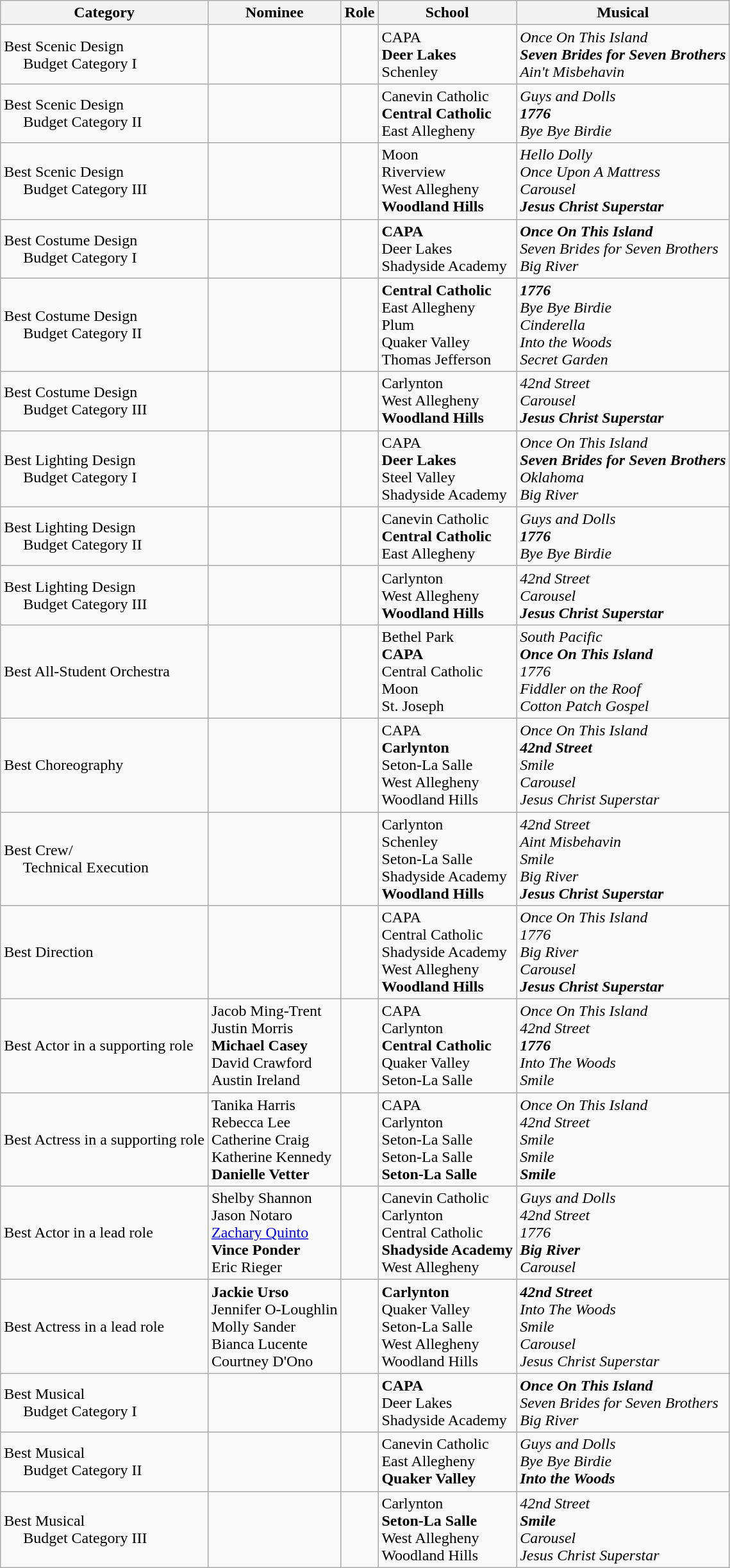<table class="wikitable">
<tr>
<th>Category</th>
<th>Nominee</th>
<th>Role</th>
<th>School</th>
<th>Musical</th>
</tr>
<tr>
<td>Best Scenic Design<br>     Budget Category I</td>
<td></td>
<td></td>
<td>CAPA<br><strong>Deer Lakes</strong><br>Schenley</td>
<td><em>Once On This Island</em><br><strong><em>Seven Brides for Seven Brothers</em></strong><br><em>Ain't Misbehavin</em></td>
</tr>
<tr>
<td>Best Scenic Design<br>     Budget Category II</td>
<td></td>
<td></td>
<td>Canevin Catholic<br><strong>Central Catholic</strong><br>East Allegheny</td>
<td><em>Guys and Dolls</em><br><strong><em>1776</em></strong><br><em>Bye Bye Birdie</em></td>
</tr>
<tr>
<td>Best Scenic Design<br>     Budget Category III</td>
<td></td>
<td></td>
<td>Moon<br>Riverview<br>West Allegheny<br><strong>Woodland Hills</strong></td>
<td><em>Hello Dolly</em><br><em>Once Upon A Mattress</em><br><em>Carousel</em><br><strong><em>Jesus Christ Superstar</em></strong></td>
</tr>
<tr>
<td>Best Costume Design<br>     Budget Category I</td>
<td></td>
<td></td>
<td><strong>CAPA</strong><br>Deer Lakes<br>Shadyside Academy</td>
<td><strong><em>Once On This Island</em></strong><br><em>Seven Brides for Seven Brothers</em><br><em>Big River</em></td>
</tr>
<tr>
<td>Best Costume Design<br>     Budget Category II</td>
<td></td>
<td></td>
<td><strong>Central Catholic</strong><br>East Allegheny<br>Plum<br>Quaker Valley<br>Thomas Jefferson</td>
<td><strong><em>1776</em></strong><br><em>Bye Bye Birdie</em><br><em>Cinderella</em><br><em>Into the Woods</em><br><em>Secret Garden</em></td>
</tr>
<tr>
<td>Best Costume Design<br>     Budget Category III</td>
<td></td>
<td></td>
<td>Carlynton<br>West Allegheny<br><strong>Woodland Hills</strong></td>
<td><em>42nd Street</em><br><em>Carousel</em><br><strong><em>Jesus Christ Superstar</em></strong></td>
</tr>
<tr>
<td>Best Lighting Design<br>     Budget Category I</td>
<td></td>
<td></td>
<td>CAPA<br><strong>Deer Lakes</strong><br>Steel Valley<br>Shadyside Academy</td>
<td><em>Once On This Island</em><br><strong><em>Seven Brides for Seven Brothers</em></strong><br><em>Oklahoma</em><br><em>Big River</em></td>
</tr>
<tr>
<td>Best Lighting Design<br>     Budget Category II</td>
<td></td>
<td></td>
<td>Canevin Catholic<br><strong>Central Catholic</strong><br>East Allegheny</td>
<td><em>Guys and Dolls</em><br><strong><em>1776</em></strong><br><em>Bye Bye Birdie</em></td>
</tr>
<tr>
<td>Best Lighting Design<br>     Budget Category III</td>
<td></td>
<td></td>
<td>Carlynton<br>West Allegheny<br><strong>Woodland Hills</strong></td>
<td><em>42nd Street</em><br><em>Carousel</em><br><strong><em>Jesus Christ Superstar</em></strong></td>
</tr>
<tr>
<td>Best All-Student Orchestra</td>
<td></td>
<td></td>
<td>Bethel Park<br><strong>CAPA</strong><br>Central Catholic<br>Moon<br>St. Joseph</td>
<td><em>South Pacific</em><br><strong><em>Once On This Island</em></strong><br><em>1776</em><br><em>Fiddler on the Roof</em><br><em>Cotton Patch Gospel</em></td>
</tr>
<tr>
<td>Best Choreography</td>
<td></td>
<td></td>
<td>CAPA<br><strong>Carlynton</strong><br>Seton-La Salle<br>West Allegheny<br>Woodland Hills</td>
<td><em>Once On This Island</em><br><strong><em>42nd Street</em></strong><br><em>Smile</em><br><em>Carousel</em><br><em>Jesus Christ Superstar</em></td>
</tr>
<tr>
<td>Best Crew/<br>     Technical Execution</td>
<td></td>
<td></td>
<td>Carlynton<br>Schenley<br>Seton-La Salle<br>Shadyside Academy<br><strong>Woodland Hills</strong></td>
<td><em>42nd Street</em><br><em>Aint Misbehavin</em><br><em>Smile</em><br><em>Big River</em><br><strong><em>Jesus Christ Superstar</em></strong></td>
</tr>
<tr>
<td>Best Direction</td>
<td></td>
<td></td>
<td>CAPA<br>Central Catholic<br>Shadyside Academy<br>West Allegheny<br><strong>Woodland Hills</strong></td>
<td><em>Once On This Island</em><br><em>1776</em><br><em>Big River</em><br><em>Carousel</em><br><strong><em>Jesus Christ Superstar</em></strong></td>
</tr>
<tr>
<td>Best Actor in a supporting role</td>
<td>Jacob Ming-Trent<br>Justin Morris<br><strong>Michael Casey</strong><br>David Crawford<br>Austin Ireland</td>
<td></td>
<td>CAPA<br>Carlynton<br><strong>Central Catholic</strong><br>Quaker Valley<br>Seton-La Salle</td>
<td><em>Once On This Island</em><br><em>42nd Street</em><br><strong><em>1776</em></strong><br><em>Into The Woods</em><br><em>Smile</em></td>
</tr>
<tr>
<td>Best Actress in a supporting role</td>
<td>Tanika Harris<br>Rebecca Lee<br>Catherine Craig<br>Katherine Kennedy<br><strong>Danielle Vetter</strong></td>
<td></td>
<td>CAPA<br>Carlynton<br>Seton-La Salle<br>Seton-La Salle<br><strong>Seton-La Salle</strong></td>
<td><em>Once On This Island</em><br><em>42nd Street</em><br><em>Smile</em><br><em>Smile</em><br><strong><em>Smile</em></strong></td>
</tr>
<tr>
<td>Best Actor in a lead role</td>
<td>Shelby Shannon<br>Jason Notaro<br><a href='#'>Zachary Quinto</a><br><strong>Vince Ponder</strong><br>Eric Rieger</td>
<td></td>
<td>Canevin Catholic<br>Carlynton<br>Central Catholic<br><strong>Shadyside Academy</strong><br>West Allegheny</td>
<td><em>Guys and Dolls</em><br><em>42nd Street</em><br><em>1776</em><br><strong><em>Big River</em></strong><br><em>Carousel</em></td>
</tr>
<tr>
<td>Best Actress in a lead role</td>
<td><strong>Jackie Urso</strong><br>Jennifer O-Loughlin<br>Molly Sander<br>Bianca Lucente<br>Courtney D'Ono</td>
<td></td>
<td><strong>Carlynton</strong><br>Quaker Valley<br>Seton-La Salle<br>West Allegheny<br>Woodland Hills</td>
<td><strong><em>42nd Street</em></strong><br><em>Into The Woods</em><br><em>Smile</em><br><em>Carousel</em><br><em>Jesus Christ Superstar</em></td>
</tr>
<tr>
<td>Best Musical<br>     Budget Category I</td>
<td></td>
<td></td>
<td><strong>CAPA</strong><br>Deer Lakes<br>Shadyside Academy</td>
<td><strong><em>Once On This Island</em></strong><br><em>Seven Brides for Seven Brothers</em><br><em>Big River</em></td>
</tr>
<tr>
<td>Best Musical<br>     Budget Category II</td>
<td></td>
<td></td>
<td>Canevin Catholic<br>East Allegheny<br><strong>Quaker Valley</strong></td>
<td><em>Guys and Dolls</em><br><em>Bye Bye Birdie</em><br><strong><em>Into the Woods</em></strong></td>
</tr>
<tr>
<td>Best Musical<br>     Budget Category III</td>
<td></td>
<td></td>
<td>Carlynton<br><strong>Seton-La Salle</strong><br>West Allegheny<br>Woodland Hills</td>
<td><em>42nd Street</em><br><strong><em>Smile</em></strong><br><em>Carousel</em><br><em>Jesus Christ Superstar</em></td>
</tr>
</table>
